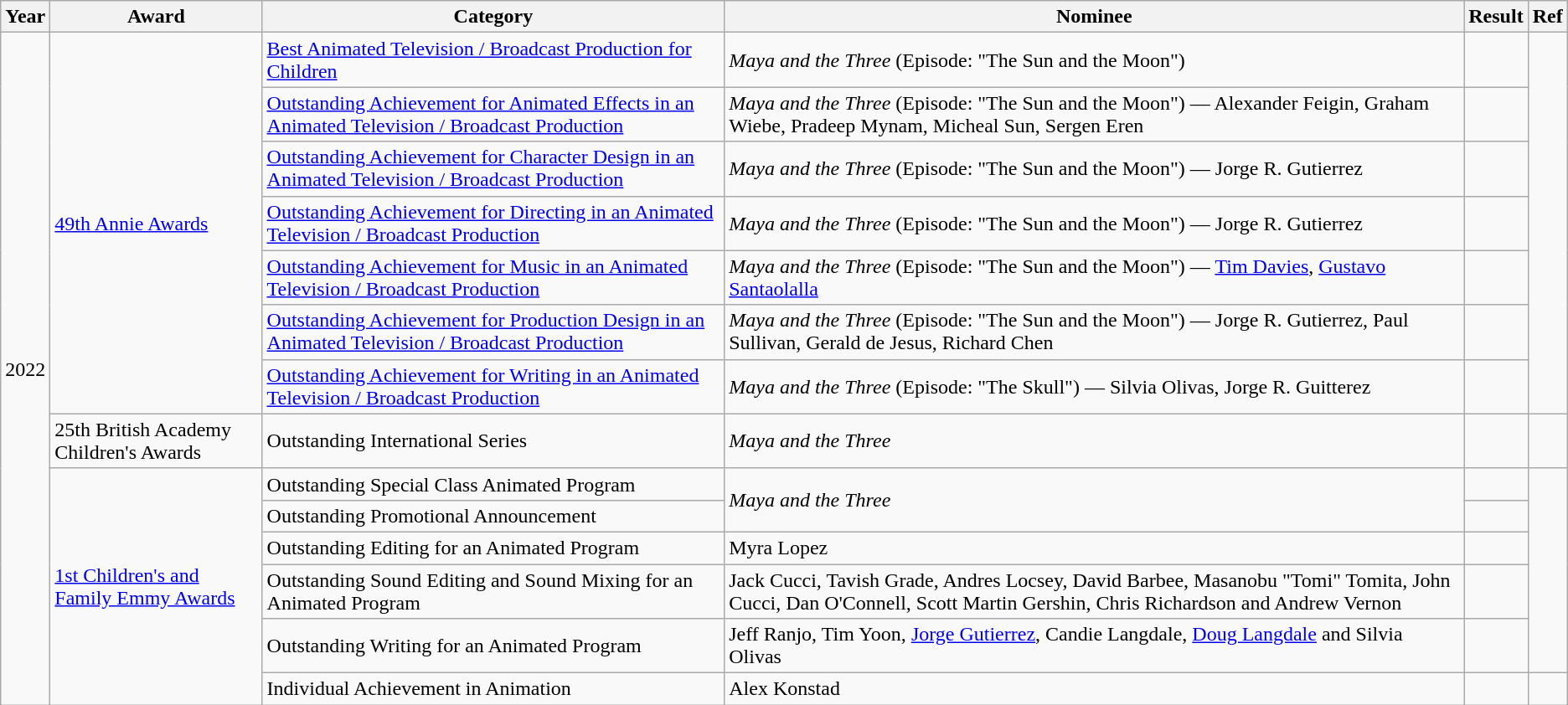<table class="wikitable sortable">
<tr>
<th>Year</th>
<th>Award</th>
<th>Category</th>
<th>Nominee</th>
<th>Result</th>
<th>Ref</th>
</tr>
<tr>
<td rowspan="14">2022</td>
<td rowspan="7"><a href='#'>49th Annie Awards</a></td>
<td><a href='#'>Best Animated Television / Broadcast Production for Children</a></td>
<td><em>Maya and the Three</em> (Episode: "The Sun and the Moon")</td>
<td></td>
<td rowspan="7" align="center"></td>
</tr>
<tr>
<td><a href='#'>Outstanding Achievement for Animated Effects in an Animated Television / Broadcast Production</a></td>
<td><em>Maya and the Three</em> (Episode: "The Sun and the Moon") — Alexander Feigin, Graham Wiebe, Pradeep Mynam, Micheal Sun, Sergen Eren</td>
<td></td>
</tr>
<tr>
<td><a href='#'>Outstanding Achievement for Character Design in an Animated Television / Broadcast Production</a></td>
<td><em>Maya and the Three</em> (Episode: "The Sun and the Moon") — Jorge R. Gutierrez</td>
<td></td>
</tr>
<tr>
<td><a href='#'>Outstanding Achievement for Directing in an Animated Television / Broadcast Production</a></td>
<td><em>Maya and the Three</em> (Episode: "The Sun and the Moon") — Jorge R. Gutierrez</td>
<td></td>
</tr>
<tr>
<td><a href='#'>Outstanding Achievement for Music in an Animated Television / Broadcast Production</a></td>
<td><em>Maya and the Three</em> (Episode: "The Sun and the Moon") — <a href='#'>Tim Davies</a>, <a href='#'>Gustavo Santaolalla</a></td>
<td></td>
</tr>
<tr>
<td><a href='#'>Outstanding Achievement for Production Design in an Animated Television / Broadcast Production</a></td>
<td><em>Maya and the Three</em> (Episode: "The Sun and the Moon") — Jorge R. Gutierrez, Paul Sullivan, Gerald de Jesus, Richard Chen</td>
<td></td>
</tr>
<tr>
<td><a href='#'>Outstanding Achievement for Writing in an Animated Television / Broadcast Production</a></td>
<td><em>Maya and the Three</em> (Episode: "The Skull") — Silvia Olivas, Jorge R. Guitterez</td>
<td></td>
</tr>
<tr>
<td>25th British Academy Children's Awards</td>
<td>Outstanding International Series</td>
<td><em>Maya and the Three</em></td>
<td></td>
<td align="center"></td>
</tr>
<tr>
<td rowspan="6"><a href='#'>1st Children's and Family Emmy Awards</a></td>
<td>Outstanding Special Class Animated Program</td>
<td rowspan="2"><em>Maya and the Three</em></td>
<td></td>
<td rowspan="5" align="center"></td>
</tr>
<tr>
<td>Outstanding Promotional Announcement</td>
<td></td>
</tr>
<tr>
<td>Outstanding Editing for an Animated Program</td>
<td>Myra Lopez</td>
<td></td>
</tr>
<tr>
<td>Outstanding Sound Editing and Sound Mixing for an Animated Program</td>
<td>Jack Cucci, Tavish Grade, Andres Locsey, David Barbee, Masanobu "Tomi" Tomita, John Cucci, Dan O'Connell, Scott Martin Gershin, Chris Richardson and Andrew Vernon</td>
<td></td>
</tr>
<tr>
<td>Outstanding Writing for an Animated Program</td>
<td>Jeff Ranjo, Tim Yoon, <a href='#'>Jorge Gutierrez</a>, Candie Langdale, <a href='#'>Doug Langdale</a> and Silvia Olivas</td>
<td></td>
</tr>
<tr>
<td>Individual Achievement in Animation</td>
<td>Alex Konstad</td>
<td></td>
<td align="center"></td>
</tr>
</table>
